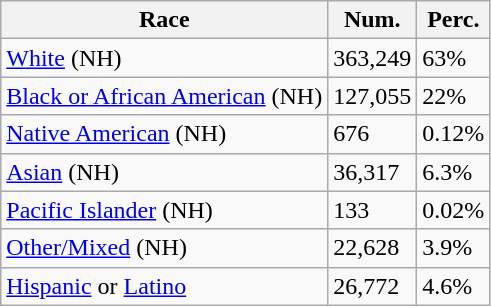<table class="wikitable">
<tr>
<th>Race</th>
<th>Num.</th>
<th>Perc.</th>
</tr>
<tr>
<td><a href='#'>White</a> (NH)</td>
<td>363,249</td>
<td>63%</td>
</tr>
<tr>
<td><a href='#'>Black or African American</a> (NH)</td>
<td>127,055</td>
<td>22%</td>
</tr>
<tr>
<td><a href='#'>Native American</a> (NH)</td>
<td>676</td>
<td>0.12%</td>
</tr>
<tr>
<td><a href='#'>Asian</a> (NH)</td>
<td>36,317</td>
<td>6.3%</td>
</tr>
<tr>
<td><a href='#'>Pacific Islander</a> (NH)</td>
<td>133</td>
<td>0.02%</td>
</tr>
<tr>
<td><a href='#'>Other/Mixed</a> (NH)</td>
<td>22,628</td>
<td>3.9%</td>
</tr>
<tr>
<td><a href='#'>Hispanic</a> or <a href='#'>Latino</a></td>
<td>26,772</td>
<td>4.6%</td>
</tr>
</table>
